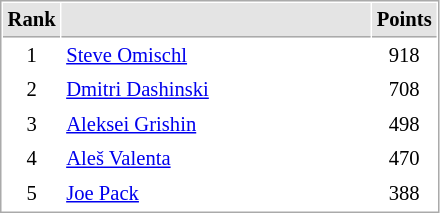<table cellspacing="1" cellpadding="3" style="border:1px solid #AAAAAA;font-size:86%">
<tr bgcolor="#E4E4E4">
<th style="border-bottom:1px solid #AAAAAA" width=10>Rank</th>
<th style="border-bottom:1px solid #AAAAAA" width=200></th>
<th style="border-bottom:1px solid #AAAAAA" width=20>Points</th>
</tr>
<tr>
<td align="center">1</td>
<td> <a href='#'>Steve Omischl</a></td>
<td align=center>918</td>
</tr>
<tr>
<td align="center">2</td>
<td> <a href='#'>Dmitri Dashinski</a></td>
<td align=center>708</td>
</tr>
<tr>
<td align="center">3</td>
<td> <a href='#'>Aleksei Grishin</a></td>
<td align=center>498</td>
</tr>
<tr>
<td align="center">4</td>
<td> <a href='#'>Aleš Valenta</a></td>
<td align=center>470</td>
</tr>
<tr>
<td align="center">5</td>
<td> <a href='#'>Joe Pack</a></td>
<td align=center>388</td>
</tr>
</table>
